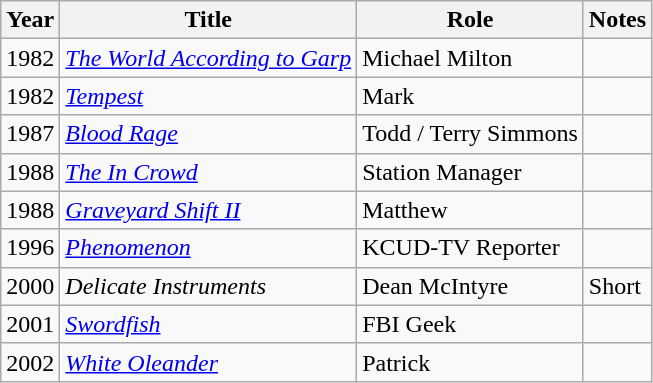<table class="wikitable sortable">
<tr>
<th>Year</th>
<th>Title</th>
<th>Role</th>
<th>Notes</th>
</tr>
<tr>
<td>1982</td>
<td><em><a href='#'>The World According to Garp</a></em></td>
<td>Michael Milton</td>
<td></td>
</tr>
<tr>
<td>1982</td>
<td><em><a href='#'>Tempest</a></em></td>
<td>Mark</td>
<td></td>
</tr>
<tr>
<td>1987</td>
<td><em><a href='#'>Blood Rage</a></em></td>
<td>Todd / Terry Simmons</td>
<td></td>
</tr>
<tr>
<td>1988</td>
<td><em><a href='#'>The In Crowd</a></em></td>
<td>Station Manager</td>
<td></td>
</tr>
<tr>
<td>1988</td>
<td><em><a href='#'>Graveyard Shift II</a></em></td>
<td>Matthew</td>
<td></td>
</tr>
<tr>
<td>1996</td>
<td><em><a href='#'>Phenomenon</a></em></td>
<td>KCUD-TV Reporter</td>
<td></td>
</tr>
<tr>
<td>2000</td>
<td><em>Delicate Instruments</em></td>
<td>Dean McIntyre</td>
<td>Short</td>
</tr>
<tr>
<td>2001</td>
<td><em><a href='#'>Swordfish</a></em></td>
<td>FBI Geek</td>
<td></td>
</tr>
<tr>
<td>2002</td>
<td><em><a href='#'>White Oleander</a></em></td>
<td>Patrick</td>
<td></td>
</tr>
</table>
